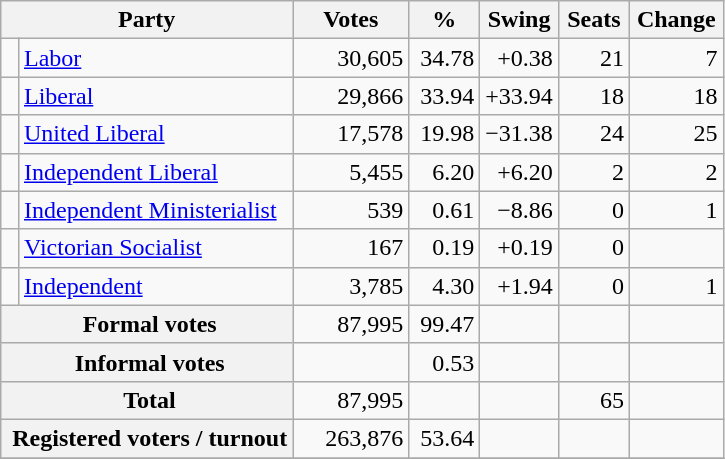<table class="wikitable" style="text-align:right; margin-bottom:0">
<tr>
<th style="width:10px;" colspan=3>Party</th>
<th style="width:70px;">Votes</th>
<th style="width:40px;">%</th>
<th style="width:40px;">Swing</th>
<th style="width:40px;">Seats</th>
<th style="width:40px;">Change</th>
</tr>
<tr>
<td> </td>
<td style="text-align:left;" colspan="2"><a href='#'>Labor</a></td>
<td style="width:70px;">30,605</td>
<td style="width:40px;">34.78</td>
<td style="width:45px;">+0.38</td>
<td style="width:40px;">21</td>
<td style="width:55px;"> 7</td>
</tr>
<tr>
<td> </td>
<td style="text-align:left;" colspan="2"><a href='#'>Liberal</a></td>
<td style="width:70px;">29,866</td>
<td style="width:40px;">33.94</td>
<td style="width:45px;">+33.94</td>
<td style="width:40px;">18</td>
<td style="width:55px;"> 18</td>
</tr>
<tr>
<td> </td>
<td style="text-align:left;" colspan="2"><a href='#'>United Liberal</a></td>
<td style="width:70px;">17,578</td>
<td style="width:40px;">19.98</td>
<td style="width:45px;">−31.38</td>
<td style="width:40px;">24</td>
<td style="width:55px;"> 25</td>
</tr>
<tr>
<td> </td>
<td style="text-align:left;" colspan="2"><a href='#'>Independent Liberal</a></td>
<td style="width:70px;">5,455</td>
<td style="width:40px;">6.20</td>
<td style="width:45px;">+6.20</td>
<td style="width:40px;">2</td>
<td style="width:55px;"> 2</td>
</tr>
<tr>
<td> </td>
<td style="text-align:left;" colspan="2"><a href='#'>Independent Ministerialist</a></td>
<td>539</td>
<td>0.61</td>
<td>−8.86</td>
<td>0</td>
<td> 1</td>
</tr>
<tr>
<td> </td>
<td style="text-align:left;" colspan="2"><a href='#'>Victorian Socialist</a></td>
<td>167</td>
<td>0.19</td>
<td>+0.19</td>
<td>0</td>
<td></td>
</tr>
<tr>
<td> </td>
<td style="text-align:left;" colspan="2"><a href='#'>Independent</a></td>
<td style="width:70px;">3,785</td>
<td style="width:40px;">4.30</td>
<td style="width:45px;">+1.94</td>
<td style="width:40px;">0</td>
<td style="width:55px;"> 1</td>
</tr>
<tr>
<th colspan="3"> Formal votes</th>
<td>87,995</td>
<td>99.47</td>
<td></td>
<td></td>
<td></td>
</tr>
<tr>
<th colspan="3"> Informal votes</th>
<td></td>
<td>0.53</td>
<td></td>
<td></td>
<td></td>
</tr>
<tr>
<th colspan="3"> Total</th>
<td>87,995</td>
<td></td>
<td></td>
<td>65</td>
<td></td>
</tr>
<tr>
<th colspan="3"> Registered voters / turnout</th>
<td>263,876</td>
<td>53.64</td>
<td></td>
<td></td>
<td></td>
</tr>
<tr>
</tr>
</table>
